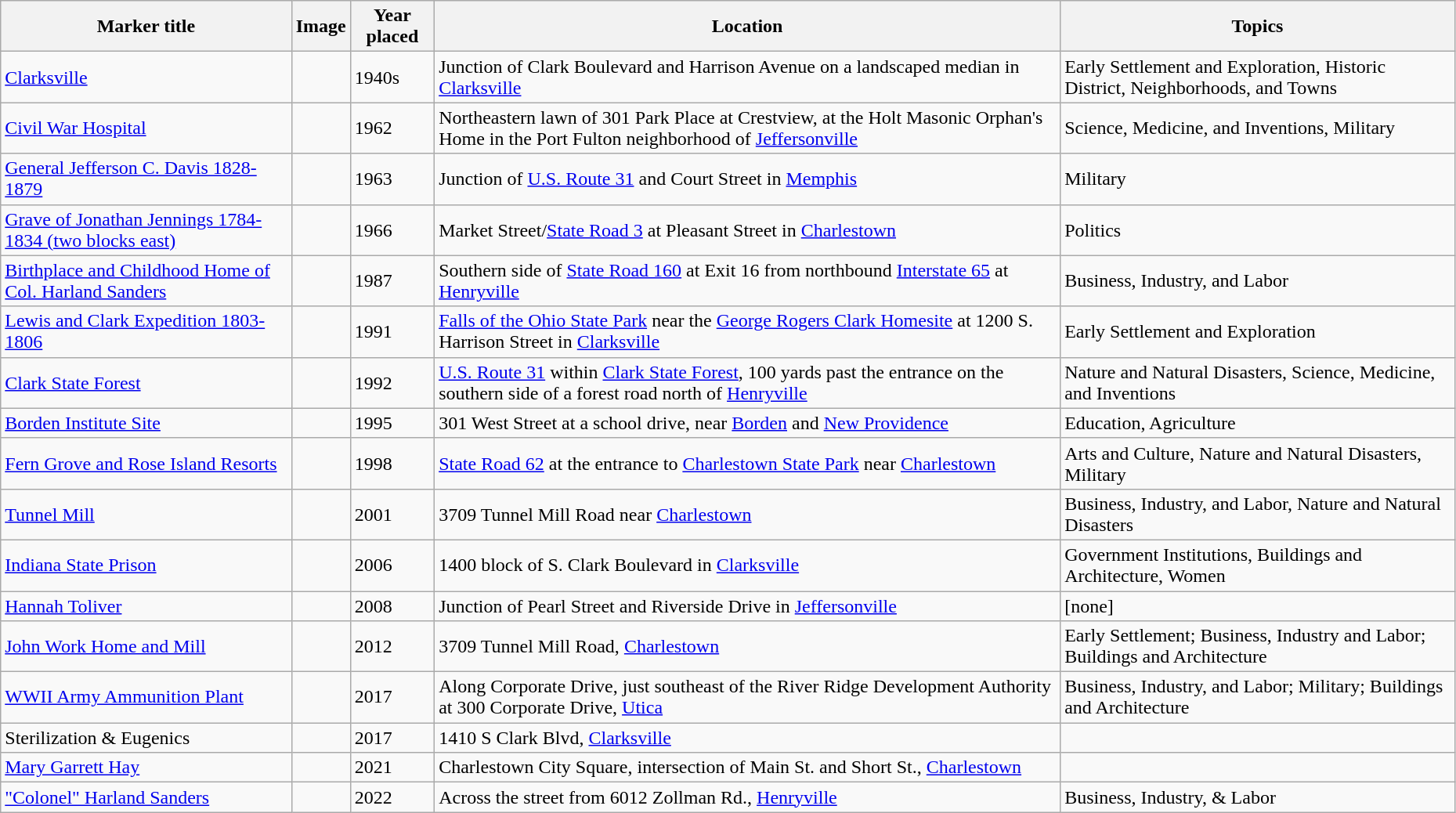<table class="wikitable sortable" style="width:98%">
<tr>
<th>Marker title</th>
<th class="unsortable">Image</th>
<th>Year placed</th>
<th>Location</th>
<th>Topics</th>
</tr>
<tr>
<td><a href='#'>Clarksville</a></td>
<td></td>
<td>1940s</td>
<td>Junction of Clark Boulevard and Harrison Avenue on a landscaped median in <a href='#'>Clarksville</a><br><small></small></td>
<td>Early Settlement and Exploration, Historic District, Neighborhoods, and Towns</td>
</tr>
<tr ->
<td><a href='#'>Civil War Hospital</a></td>
<td></td>
<td>1962</td>
<td>Northeastern lawn of 301 Park Place at Crestview, at the Holt Masonic Orphan's Home in the Port Fulton neighborhood of <a href='#'>Jeffersonville</a><br><small></small></td>
<td>Science, Medicine, and Inventions, Military</td>
</tr>
<tr ->
<td><a href='#'>General Jefferson C. Davis 1828-1879</a></td>
<td></td>
<td>1963</td>
<td>Junction of <a href='#'>U.S. Route 31</a> and Court Street in <a href='#'>Memphis</a><br><small></small></td>
<td>Military</td>
</tr>
<tr ->
<td><a href='#'>Grave of Jonathan Jennings 1784-1834 (two blocks east)</a></td>
<td></td>
<td>1966</td>
<td>Market Street/<a href='#'>State Road 3</a> at Pleasant Street in <a href='#'>Charlestown</a><br><small></small></td>
<td>Politics</td>
</tr>
<tr ->
<td><a href='#'>Birthplace and Childhood Home of Col. Harland Sanders</a></td>
<td></td>
<td>1987</td>
<td>Southern side of <a href='#'>State Road 160</a> at Exit 16 from northbound <a href='#'>Interstate 65</a> at <a href='#'>Henryville</a><br><small></small></td>
<td>Business, Industry, and Labor</td>
</tr>
<tr ->
<td><a href='#'>Lewis and Clark Expedition 1803-1806</a></td>
<td></td>
<td>1991</td>
<td><a href='#'>Falls of the Ohio State Park</a> near the <a href='#'>George Rogers Clark Homesite</a> at 1200 S. Harrison Street in <a href='#'>Clarksville</a><br><small></small></td>
<td>Early Settlement and Exploration</td>
</tr>
<tr ->
<td><a href='#'>Clark State Forest</a></td>
<td></td>
<td>1992</td>
<td><a href='#'>U.S. Route 31</a> within <a href='#'>Clark State Forest</a>, 100 yards past the entrance on the southern side of a forest road north of <a href='#'>Henryville</a><br><small></small></td>
<td>Nature and Natural Disasters, Science, Medicine, and Inventions</td>
</tr>
<tr ->
<td><a href='#'>Borden Institute Site</a></td>
<td></td>
<td>1995</td>
<td>301 West Street at a school drive, near <a href='#'>Borden</a> and <a href='#'>New Providence</a><br><small></small></td>
<td>Education, Agriculture</td>
</tr>
<tr ->
<td><a href='#'>Fern Grove and Rose Island Resorts</a></td>
<td></td>
<td>1998</td>
<td><a href='#'>State Road 62</a> at the entrance to <a href='#'>Charlestown State Park</a> near <a href='#'>Charlestown</a><br><small></small></td>
<td>Arts and Culture, Nature and Natural Disasters, Military</td>
</tr>
<tr ->
<td><a href='#'>Tunnel Mill</a></td>
<td></td>
<td>2001</td>
<td>3709 Tunnel Mill Road near <a href='#'>Charlestown</a><br><small></small></td>
<td>Business, Industry, and Labor, Nature and Natural Disasters</td>
</tr>
<tr ->
<td><a href='#'>Indiana State Prison</a></td>
<td></td>
<td>2006</td>
<td>1400 block of S. Clark Boulevard in <a href='#'>Clarksville</a><br><small></small></td>
<td>Government Institutions, Buildings and Architecture, Women</td>
</tr>
<tr ->
<td><a href='#'>Hannah Toliver</a></td>
<td></td>
<td>2008</td>
<td>Junction of Pearl Street and Riverside Drive in <a href='#'>Jeffersonville</a><br><small></small></td>
<td>[none]</td>
</tr>
<tr>
<td><a href='#'>John Work Home and Mill</a></td>
<td></td>
<td>2012</td>
<td>3709 Tunnel Mill Road, <a href='#'>Charlestown</a><br><small></small></td>
<td>Early Settlement; Business, Industry and Labor; Buildings and Architecture</td>
</tr>
<tr>
<td><a href='#'>WWII Army Ammunition Plant</a></td>
<td></td>
<td>2017</td>
<td>Along Corporate Drive, just southeast of the River Ridge Development Authority at 300 Corporate Drive, <a href='#'>Utica</a></td>
<td>Business, Industry, and Labor; Military; Buildings and Architecture</td>
</tr>
<tr>
<td>Sterilization & Eugenics</td>
<td></td>
<td>2017</td>
<td>1410 S Clark Blvd, <a href='#'>Clarksville</a></td>
<td></td>
</tr>
<tr>
<td><a href='#'>Mary Garrett Hay</a></td>
<td></td>
<td>2021</td>
<td>Charlestown City Square, intersection of Main St. and Short St., <a href='#'>Charlestown</a></td>
<td></td>
</tr>
<tr>
<td><a href='#'>"Colonel" Harland Sanders</a></td>
<td></td>
<td>2022</td>
<td>Across the street from 6012 Zollman Rd., <a href='#'>Henryville</a><br><small></small></td>
<td>Business, Industry, & Labor</td>
</tr>
</table>
